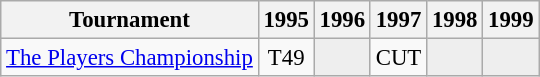<table class="wikitable" style="font-size:95%;text-align:center;">
<tr>
<th>Tournament</th>
<th>1995</th>
<th>1996</th>
<th>1997</th>
<th>1998</th>
<th>1999</th>
</tr>
<tr>
<td align=left><a href='#'>The Players Championship</a></td>
<td>T49</td>
<td style="background:#eeeeee;"></td>
<td>CUT</td>
<td style="background:#eeeeee;"></td>
<td style="background:#eeeeee;"></td>
</tr>
</table>
